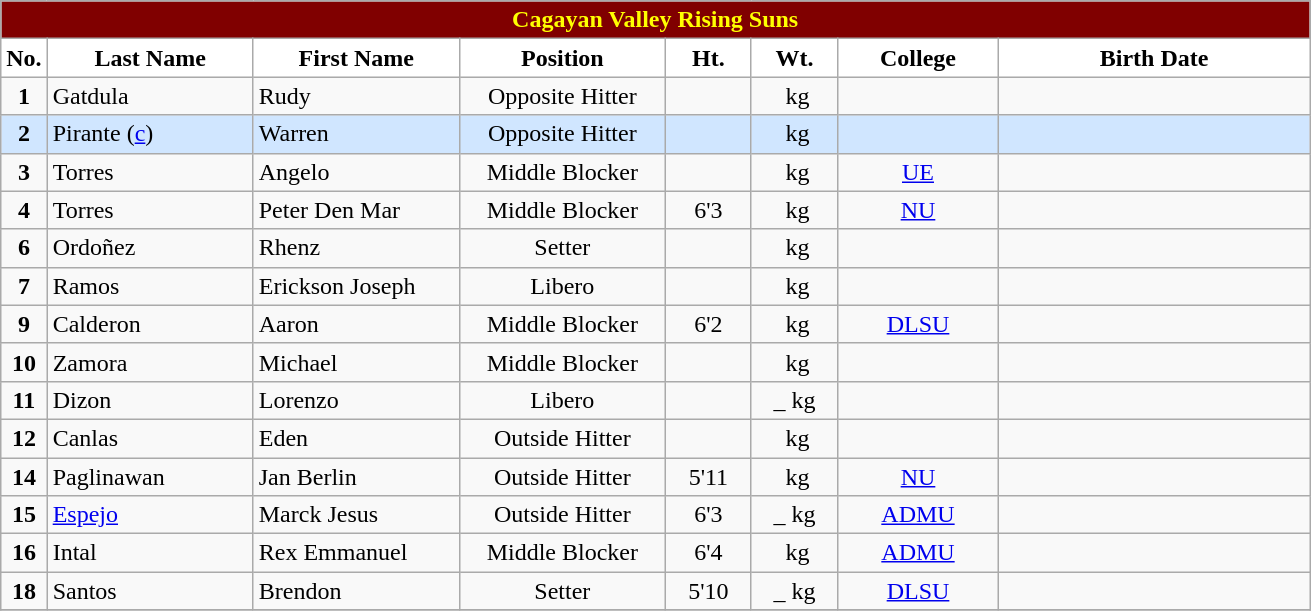<table class="wikitable" style="text-align:center;">
<tr>
<td colspan="8" style= "background: maroon; color: yellow; text-align: center"><strong>Cagayan Valley Rising Suns</strong></td>
</tr>
<tr>
<th width=3px style="background: white; color: black; text-align: center"><strong>No.</strong></th>
<th width=130px style="background: white; color: black">Last Name</th>
<th width=130px style="background: white; color: black">First Name</th>
<th width=130px style="background: white; color: black">Position</th>
<th width=50px style="background: white; color: black">Ht.</th>
<th width=50px style="background: white; color: black">Wt.</th>
<th width=100px style="background: white; color: black">College</th>
<th width=200px style="background: white; color: black">Birth Date</th>
</tr>
<tr>
<td><strong>1</strong></td>
<td style="text-align: left">Gatdula</td>
<td style="text-align: left">Rudy</td>
<td>Opposite Hitter</td>
<td></td>
<td> kg</td>
<td></td>
<td></td>
</tr>
<tr bgcolor=#D0E6FF>
<td><strong>2</strong></td>
<td style="text-align: left">Pirante (<a href='#'>c</a>)</td>
<td style="text-align: left">Warren</td>
<td>Opposite Hitter</td>
<td></td>
<td> kg</td>
<td></td>
<td></td>
</tr>
<tr>
<td><strong>3</strong></td>
<td style="text-align: left">Torres</td>
<td style="text-align: left">Angelo</td>
<td>Middle Blocker</td>
<td></td>
<td> kg</td>
<td><a href='#'>UE</a></td>
<td></td>
</tr>
<tr>
<td><strong>4</strong></td>
<td style="text-align: left">Torres</td>
<td style="text-align: left">Peter Den Mar</td>
<td>Middle Blocker</td>
<td>6'3</td>
<td> kg</td>
<td><a href='#'>NU</a></td>
<td></td>
</tr>
<tr>
<td><strong>6</strong></td>
<td style="text-align: left">Ordoñez</td>
<td style="text-align: left">Rhenz</td>
<td>Setter</td>
<td></td>
<td> kg</td>
<td></td>
<td></td>
</tr>
<tr>
<td><strong>7</strong></td>
<td style="text-align: left">Ramos</td>
<td style="text-align: left">Erickson Joseph</td>
<td>Libero</td>
<td></td>
<td> kg</td>
<td></td>
<td></td>
</tr>
<tr>
<td><strong>9</strong></td>
<td style="text-align: left">Calderon</td>
<td style="text-align: left">Aaron</td>
<td>Middle Blocker</td>
<td>6'2</td>
<td> kg</td>
<td><a href='#'>DLSU</a></td>
<td></td>
</tr>
<tr>
<td><strong>10</strong></td>
<td style="text-align: left">Zamora</td>
<td style="text-align: left">Michael</td>
<td>Middle Blocker</td>
<td></td>
<td> kg</td>
<td></td>
<td></td>
</tr>
<tr>
<td><strong>11</strong></td>
<td style="text-align: left">Dizon</td>
<td style="text-align: left">Lorenzo</td>
<td>Libero</td>
<td></td>
<td>_ kg</td>
<td></td>
<td></td>
</tr>
<tr>
<td><strong>12</strong></td>
<td style="text-align: left">Canlas</td>
<td style="text-align: left">Eden</td>
<td>Outside Hitter</td>
<td></td>
<td> kg</td>
<td></td>
<td></td>
</tr>
<tr>
<td><strong>14</strong></td>
<td style="text-align: left">Paglinawan</td>
<td style="text-align: left">Jan Berlin</td>
<td>Outside Hitter</td>
<td>5'11</td>
<td> kg</td>
<td><a href='#'>NU</a></td>
<td></td>
</tr>
<tr>
<td><strong>15</strong></td>
<td style="text-align: left"><a href='#'>Espejo</a></td>
<td style="text-align: left">Marck Jesus</td>
<td>Outside Hitter</td>
<td>6'3</td>
<td>_ kg</td>
<td><a href='#'>ADMU</a></td>
<td></td>
</tr>
<tr>
<td><strong>16</strong></td>
<td style="text-align: left">Intal</td>
<td style="text-align: left">Rex Emmanuel</td>
<td>Middle Blocker</td>
<td>6'4</td>
<td> kg</td>
<td><a href='#'>ADMU</a></td>
<td></td>
</tr>
<tr>
<td><strong>18</strong></td>
<td style="text-align: left">Santos</td>
<td style="text-align: left">Brendon</td>
<td>Setter</td>
<td>5'10</td>
<td>_ kg</td>
<td><a href='#'>DLSU</a></td>
<td></td>
</tr>
<tr>
</tr>
</table>
